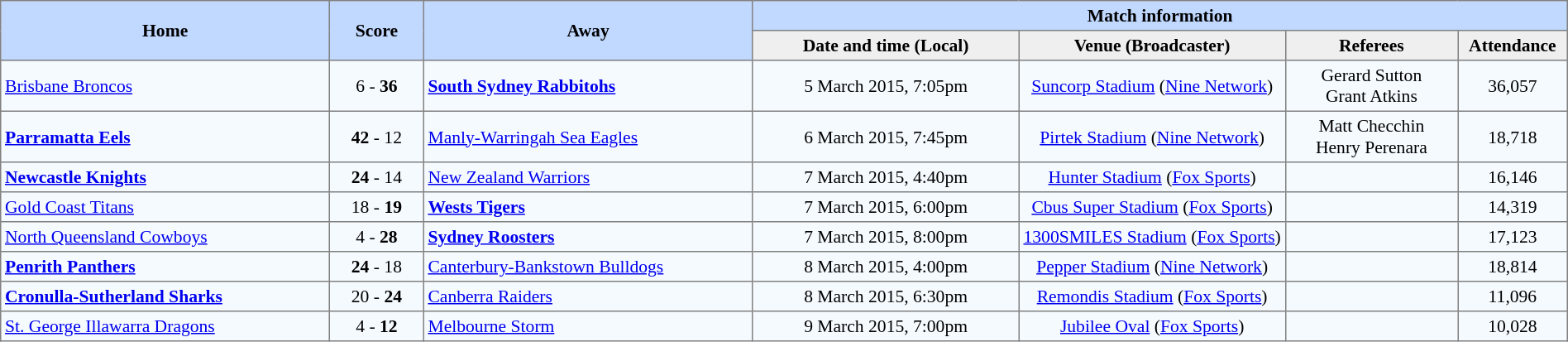<table border="1" cellpadding="3" cellspacing="0" style="border-collapse:collapse; font-size:90%; width:100%;">
<tr style="background:#c1d8ff;">
<th rowspan="2" style="width:21%;">Home</th>
<th rowspan="2" style="width:6%;">Score</th>
<th rowspan="2" style="width:21%;">Away</th>
<th colspan=6>Match information</th>
</tr>
<tr style="background:#efefef;">
<th width=17%>Date and time (Local)</th>
<th width="17%">Venue (Broadcaster)</th>
<th width=11%>Referees</th>
<th width=7%>Attendance</th>
</tr>
<tr style="text-align:center; background:#f5faff;">
<td align="left"> <a href='#'>Brisbane Broncos</a></td>
<td>6 - <strong>36</strong></td>
<td align="left"><strong> <a href='#'>South Sydney Rabbitohs</a></strong></td>
<td>5 March 2015, 7:05pm</td>
<td><a href='#'>Suncorp Stadium</a> (<a href='#'>Nine Network</a>)</td>
<td>Gerard Sutton<br>Grant Atkins</td>
<td>36,057</td>
</tr>
<tr style="text-align:center; background:#f5faff;">
<td align="left"><strong> <a href='#'>Parramatta Eels</a></strong></td>
<td><strong>42</strong> - 12</td>
<td align="left"> <a href='#'>Manly-Warringah Sea Eagles</a></td>
<td>6 March 2015, 7:45pm</td>
<td><a href='#'>Pirtek Stadium</a> (<a href='#'>Nine Network</a>)</td>
<td>Matt Checchin<br>Henry Perenara</td>
<td>18,718</td>
</tr>
<tr style="text-align:center; background:#f5faff;">
<td align="left"><strong> <a href='#'>Newcastle Knights</a></strong></td>
<td><strong>24</strong> - 14</td>
<td align="left"> <a href='#'>New Zealand Warriors</a></td>
<td>7 March 2015, 4:40pm</td>
<td><a href='#'>Hunter Stadium</a> (<a href='#'>Fox Sports</a>)</td>
<td></td>
<td>16,146</td>
</tr>
<tr style="text-align:center; background:#f5faff;">
<td align="left"> <a href='#'>Gold Coast Titans</a></td>
<td>18 - <strong>19</strong></td>
<td align="left"><strong> <a href='#'>Wests Tigers</a></strong></td>
<td>7 March 2015, 6:00pm</td>
<td><a href='#'>Cbus Super Stadium</a> (<a href='#'>Fox Sports</a>)</td>
<td></td>
<td>14,319</td>
</tr>
<tr style="text-align:center; background:#f5faff;">
<td align="left"> <a href='#'>North Queensland Cowboys</a></td>
<td>4 - <strong>28</strong></td>
<td align="left"><strong> <a href='#'>Sydney Roosters</a></strong></td>
<td>7 March 2015, 8:00pm</td>
<td><a href='#'>1300SMILES Stadium</a> (<a href='#'>Fox Sports</a>)</td>
<td></td>
<td>17,123</td>
</tr>
<tr style="text-align:center; background:#f5faff;">
<td align="left"><strong> <a href='#'>Penrith Panthers</a></strong></td>
<td><strong>24</strong> - 18</td>
<td align="left"> <a href='#'>Canterbury-Bankstown Bulldogs</a></td>
<td>8 March 2015, 4:00pm</td>
<td><a href='#'>Pepper Stadium</a> (<a href='#'>Nine Network</a>)</td>
<td></td>
<td>18,814</td>
</tr>
<tr style="text-align:center; background:#f5faff;">
<td align="left"> <strong><a href='#'>Cronulla-Sutherland Sharks</a></strong></td>
<td>20 - <strong>24</strong></td>
<td align="left"> <a href='#'>Canberra Raiders</a></td>
<td>8 March 2015, 6:30pm</td>
<td><a href='#'>Remondis Stadium</a> (<a href='#'>Fox Sports</a>)</td>
<td></td>
<td>11,096</td>
</tr>
<tr style="text-align:center; background:#f5faff;">
<td align="left"> <a href='#'>St. George Illawarra Dragons</a></td>
<td>4 - <strong>12</strong></td>
<td align="left"> <a href='#'>Melbourne Storm</a></td>
<td>9 March 2015, 7:00pm</td>
<td><a href='#'>Jubilee Oval</a> (<a href='#'>Fox Sports</a>)</td>
<td></td>
<td>10,028</td>
</tr>
</table>
